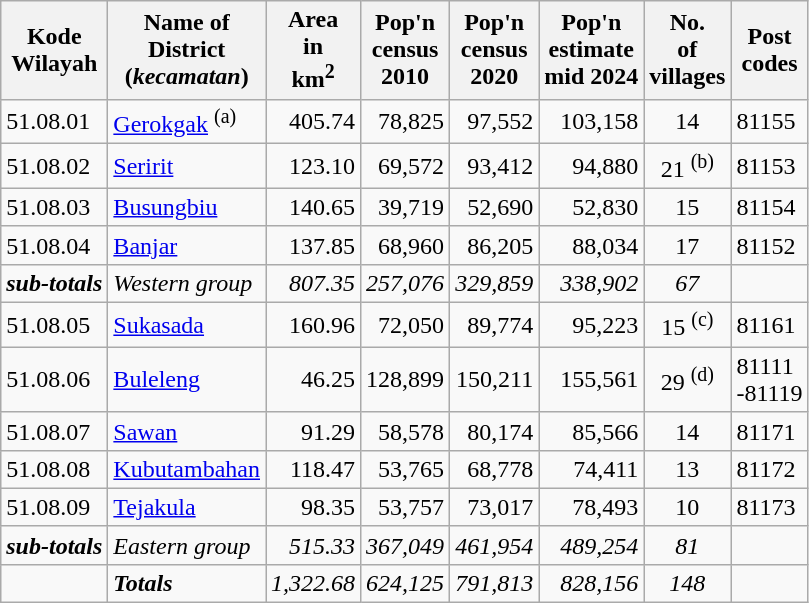<table class="sortable wikitable">
<tr>
<th>Kode <br>Wilayah</th>
<th>Name of<br>District<br>(<em>kecamatan</em>)</th>
<th>Area <br> in<br> km<sup>2</sup></th>
<th>Pop'n<br>census<br>2010</th>
<th>Pop'n<br>census<br>2020</th>
<th>Pop'n<br>estimate<br>mid 2024</th>
<th>No.<br>of<br>villages</th>
<th>Post<br>codes</th>
</tr>
<tr>
<td>51.08.01</td>
<td><a href='#'>Gerokgak</a> <sup>(a)</sup></td>
<td align="right">405.74</td>
<td align="right">78,825</td>
<td align="right">97,552</td>
<td align="right">103,158</td>
<td align="center">14</td>
<td>81155</td>
</tr>
<tr>
<td>51.08.02</td>
<td><a href='#'>Seririt</a></td>
<td align="right">123.10</td>
<td align="right">69,572</td>
<td align="right">93,412</td>
<td align="right">94,880</td>
<td align="center">21 <sup>(b)</sup></td>
<td>81153</td>
</tr>
<tr>
<td>51.08.03</td>
<td><a href='#'>Busungbiu</a></td>
<td align="right">140.65</td>
<td align="right">39,719</td>
<td align="right">52,690</td>
<td align="right">52,830</td>
<td align="center">15</td>
<td>81154</td>
</tr>
<tr>
<td>51.08.04</td>
<td><a href='#'>Banjar</a></td>
<td align="right">137.85</td>
<td align="right">68,960</td>
<td align="right">86,205</td>
<td align="right">88,034</td>
<td align="center">17</td>
<td>81152</td>
</tr>
<tr>
<td><strong><em>sub-totals</em></strong></td>
<td><em>Western group</em></td>
<td align="right"><em>807.35</em></td>
<td align="right"><em>257,076</em></td>
<td align="right"><em>329,859</em></td>
<td align="right"><em>338,902</em></td>
<td align="center"><em>67</em></td>
<td></td>
</tr>
<tr>
<td>51.08.05</td>
<td><a href='#'>Sukasada</a></td>
<td align="right">160.96</td>
<td align="right">72,050</td>
<td align="right">89,774</td>
<td align="right">95,223</td>
<td align="center">15 <sup>(c)</sup></td>
<td>81161</td>
</tr>
<tr>
<td>51.08.06</td>
<td><a href='#'>Buleleng</a></td>
<td align="right">46.25</td>
<td align="right">128,899</td>
<td align="right">150,211</td>
<td align="right">155,561</td>
<td align="center">29 <sup>(d)</sup></td>
<td>81111<br>-81119</td>
</tr>
<tr>
<td>51.08.07</td>
<td><a href='#'>Sawan</a></td>
<td align="right">91.29</td>
<td align="right">58,578</td>
<td align="right">80,174</td>
<td align="right">85,566</td>
<td align="center">14</td>
<td>81171</td>
</tr>
<tr>
<td>51.08.08</td>
<td><a href='#'>Kubutambahan</a></td>
<td align="right">118.47</td>
<td align="right">53,765</td>
<td align="right">68,778</td>
<td align="right">74,411</td>
<td align="center">13</td>
<td>81172</td>
</tr>
<tr>
<td>51.08.09</td>
<td><a href='#'>Tejakula</a></td>
<td align="right">98.35</td>
<td align="right">53,757</td>
<td align="right">73,017</td>
<td align="right">78,493</td>
<td align="center">10</td>
<td>81173</td>
</tr>
<tr>
<td><strong><em>sub-totals</em></strong></td>
<td><em>Eastern group</em></td>
<td align="right"><em>515.33</em></td>
<td align="right"><em>367,049</em></td>
<td align="right"><em>461,954</em></td>
<td align="right"><em>489,254</em></td>
<td align="center"><em>81</em></td>
<td></td>
</tr>
<tr>
<td></td>
<td><strong><em>Totals</em></strong></td>
<td align="right"><em>1,322.68</em></td>
<td align="right"><em>624,125</em></td>
<td align="right"><em>791,813</em></td>
<td align="right"><em>828,156</em></td>
<td align="center"><em>148</em></td>
<td></td>
</tr>
</table>
